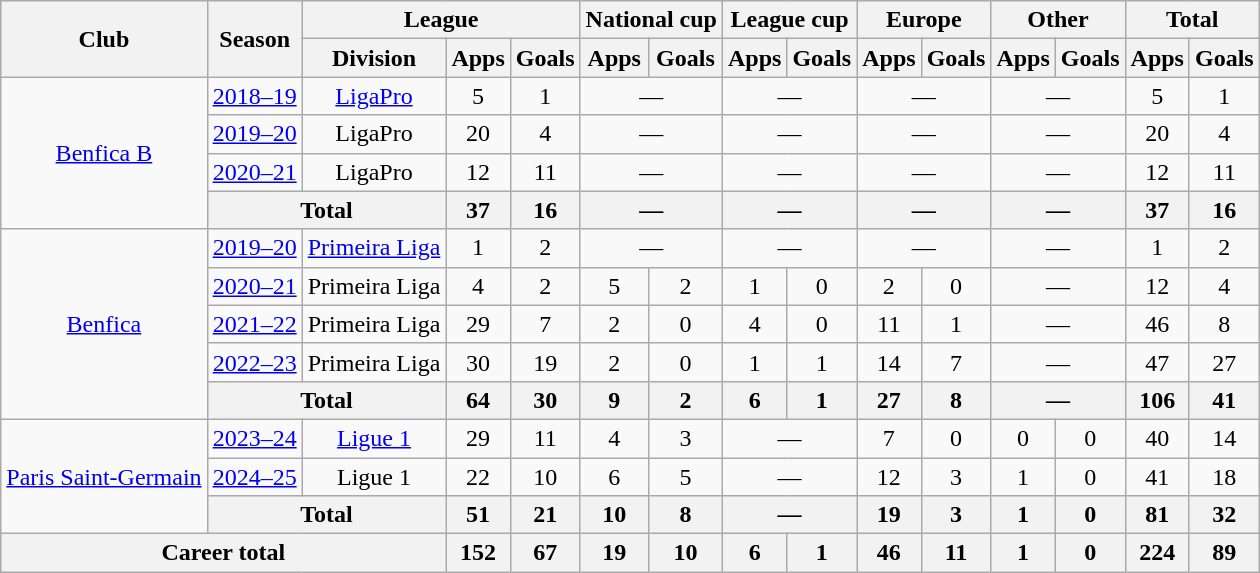<table class="wikitable" style="text-align:center">
<tr>
<th rowspan="2">Club</th>
<th rowspan="2">Season</th>
<th colspan="3">League</th>
<th colspan="2">National cup</th>
<th colspan="2">League cup</th>
<th colspan="2">Europe</th>
<th colspan="2">Other</th>
<th colspan="2">Total</th>
</tr>
<tr>
<th>Division</th>
<th>Apps</th>
<th>Goals</th>
<th>Apps</th>
<th>Goals</th>
<th>Apps</th>
<th>Goals</th>
<th>Apps</th>
<th>Goals</th>
<th>Apps</th>
<th>Goals</th>
<th>Apps</th>
<th>Goals</th>
</tr>
<tr>
<td rowspan="4"><a href='#'>Benfica B</a></td>
<td><a href='#'>2018–19</a></td>
<td><a href='#'>LigaPro</a></td>
<td>5</td>
<td>1</td>
<td colspan="2">—</td>
<td colspan="2">—</td>
<td colspan="2">—</td>
<td colspan="2">—</td>
<td>5</td>
<td>1</td>
</tr>
<tr>
<td><a href='#'>2019–20</a></td>
<td>LigaPro</td>
<td>20</td>
<td>4</td>
<td colspan="2">—</td>
<td colspan="2">—</td>
<td colspan="2">—</td>
<td colspan="2">—</td>
<td>20</td>
<td>4</td>
</tr>
<tr>
<td><a href='#'>2020–21</a></td>
<td>LigaPro</td>
<td>12</td>
<td>11</td>
<td colspan="2">—</td>
<td colspan="2">—</td>
<td colspan="2">—</td>
<td colspan="2">—</td>
<td>12</td>
<td>11</td>
</tr>
<tr>
<th colspan="2">Total</th>
<th>37</th>
<th>16</th>
<th colspan="2">—</th>
<th colspan="2">—</th>
<th colspan="2">—</th>
<th colspan="2">—</th>
<th>37</th>
<th>16</th>
</tr>
<tr>
<td rowspan="5"><a href='#'>Benfica</a></td>
<td><a href='#'>2019–20</a></td>
<td><a href='#'>Primeira Liga</a></td>
<td>1</td>
<td>2</td>
<td colspan="2">—</td>
<td colspan="2">—</td>
<td colspan="2">—</td>
<td colspan="2">—</td>
<td>1</td>
<td>2</td>
</tr>
<tr>
<td><a href='#'>2020–21</a></td>
<td>Primeira Liga</td>
<td>4</td>
<td>2</td>
<td>5</td>
<td>2</td>
<td>1</td>
<td>0</td>
<td>2</td>
<td>0</td>
<td colspan="2">—</td>
<td>12</td>
<td>4</td>
</tr>
<tr>
<td><a href='#'>2021–22</a></td>
<td>Primeira Liga</td>
<td>29</td>
<td>7</td>
<td>2</td>
<td>0</td>
<td>4</td>
<td>0</td>
<td>11</td>
<td>1</td>
<td colspan="2">—</td>
<td>46</td>
<td>8</td>
</tr>
<tr>
<td><a href='#'>2022–23</a></td>
<td>Primeira Liga</td>
<td>30</td>
<td>19</td>
<td>2</td>
<td>0</td>
<td>1</td>
<td>1</td>
<td>14</td>
<td>7</td>
<td colspan="2">—</td>
<td>47</td>
<td>27</td>
</tr>
<tr>
<th colspan="2">Total</th>
<th>64</th>
<th>30</th>
<th>9</th>
<th>2</th>
<th>6</th>
<th>1</th>
<th>27</th>
<th>8</th>
<th colspan="2">—</th>
<th>106</th>
<th>41</th>
</tr>
<tr>
<td rowspan="3"><a href='#'>Paris Saint-Germain</a></td>
<td><a href='#'>2023–24</a></td>
<td><a href='#'>Ligue 1</a></td>
<td>29</td>
<td>11</td>
<td>4</td>
<td>3</td>
<td colspan="2">—</td>
<td>7</td>
<td>0</td>
<td>0</td>
<td>0</td>
<td>40</td>
<td>14</td>
</tr>
<tr>
<td><a href='#'>2024–25</a></td>
<td>Ligue 1</td>
<td>22</td>
<td>10</td>
<td>6</td>
<td>5</td>
<td colspan="2">—</td>
<td>12</td>
<td>3</td>
<td>1</td>
<td>0</td>
<td>41</td>
<td>18</td>
</tr>
<tr>
<th colspan="2">Total</th>
<th>51</th>
<th>21</th>
<th>10</th>
<th>8</th>
<th colspan="2">—</th>
<th>19</th>
<th>3</th>
<th>1</th>
<th>0</th>
<th>81</th>
<th>32</th>
</tr>
<tr>
<th colspan="3">Career total</th>
<th>152</th>
<th>67</th>
<th>19</th>
<th>10</th>
<th>6</th>
<th>1</th>
<th>46</th>
<th>11</th>
<th>1</th>
<th>0</th>
<th>224</th>
<th>89</th>
</tr>
</table>
